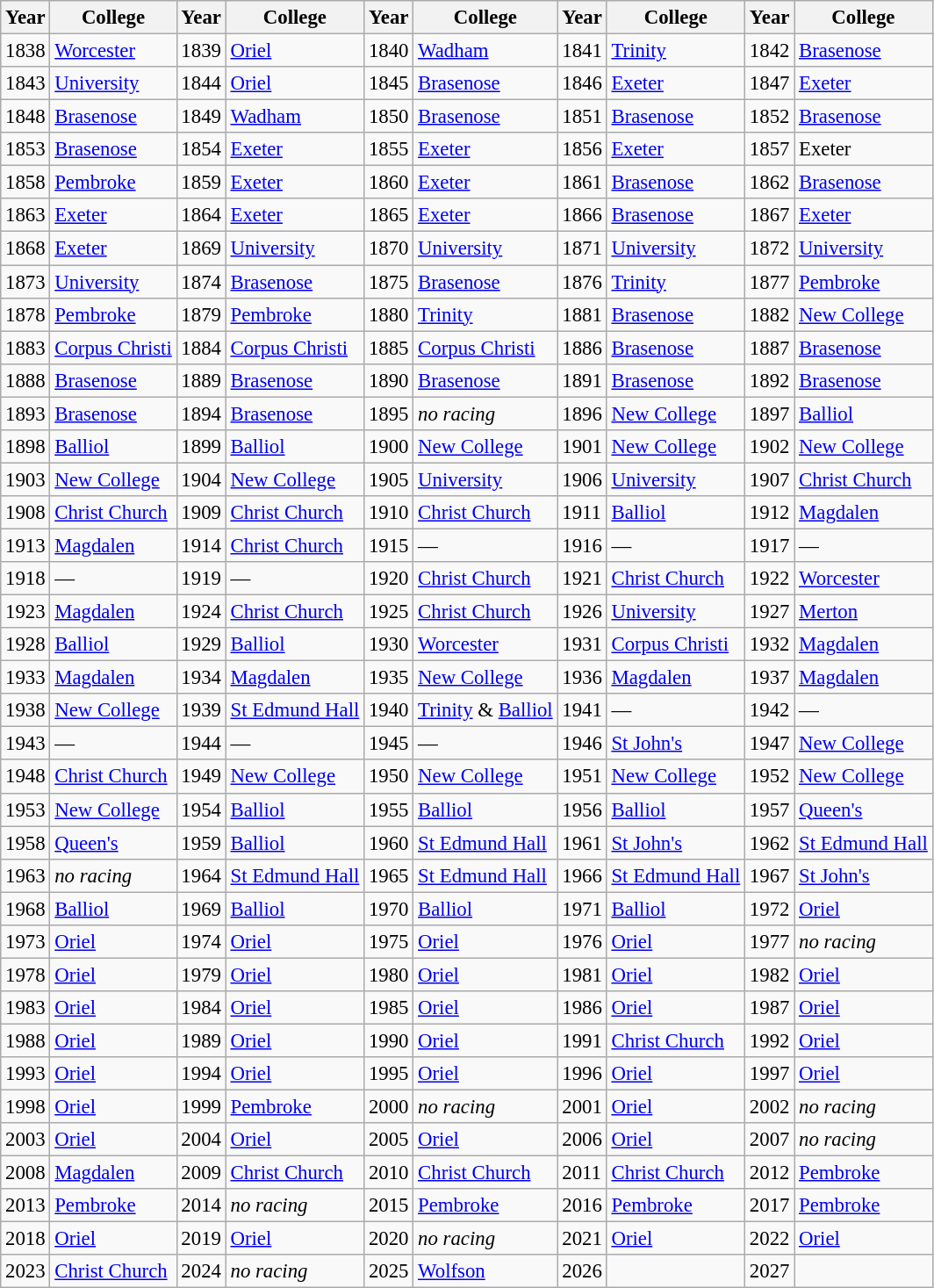<table class="wikitable" style="font-size:95%">
<tr>
<th>Year</th>
<th>College</th>
<th>Year</th>
<th>College</th>
<th>Year</th>
<th>College</th>
<th>Year</th>
<th>College</th>
<th>Year</th>
<th>College</th>
</tr>
<tr>
<td>1838</td>
<td> <a href='#'>Worcester</a></td>
<td>1839</td>
<td> <a href='#'>Oriel</a></td>
<td>1840</td>
<td> <a href='#'>Wadham</a></td>
<td>1841</td>
<td> <a href='#'>Trinity</a></td>
<td>1842</td>
<td> <a href='#'>Brasenose</a></td>
</tr>
<tr>
<td>1843</td>
<td> <a href='#'>University</a></td>
<td>1844</td>
<td> <a href='#'>Oriel</a></td>
<td>1845</td>
<td> <a href='#'>Brasenose</a></td>
<td>1846</td>
<td> <a href='#'>Exeter</a></td>
<td>1847</td>
<td> <a href='#'>Exeter</a></td>
</tr>
<tr>
<td>1848</td>
<td> <a href='#'>Brasenose</a></td>
<td>1849</td>
<td> <a href='#'>Wadham</a></td>
<td>1850</td>
<td> <a href='#'>Brasenose</a></td>
<td>1851</td>
<td> <a href='#'>Brasenose</a></td>
<td>1852</td>
<td> <a href='#'>Brasenose</a></td>
</tr>
<tr>
<td>1853</td>
<td> <a href='#'>Brasenose</a></td>
<td>1854</td>
<td> <a href='#'>Exeter</a></td>
<td>1855</td>
<td> <a href='#'>Exeter</a></td>
<td>1856</td>
<td> <a href='#'>Exeter</a></td>
<td>1857</td>
<td> Exeter</td>
</tr>
<tr>
<td>1858</td>
<td> <a href='#'>Pembroke</a></td>
<td>1859</td>
<td> <a href='#'>Exeter</a></td>
<td>1860</td>
<td> <a href='#'>Exeter</a></td>
<td>1861</td>
<td> <a href='#'>Brasenose</a></td>
<td>1862</td>
<td> <a href='#'>Brasenose</a></td>
</tr>
<tr>
<td>1863</td>
<td> <a href='#'>Exeter</a></td>
<td>1864</td>
<td> <a href='#'>Exeter</a></td>
<td>1865</td>
<td> <a href='#'>Exeter</a></td>
<td>1866</td>
<td> <a href='#'>Brasenose</a></td>
<td>1867</td>
<td> <a href='#'>Exeter</a></td>
</tr>
<tr>
<td>1868</td>
<td> <a href='#'>Exeter</a></td>
<td>1869</td>
<td> <a href='#'>University</a></td>
<td>1870</td>
<td> <a href='#'>University</a></td>
<td>1871</td>
<td> <a href='#'>University</a></td>
<td>1872</td>
<td> <a href='#'>University</a></td>
</tr>
<tr>
<td>1873</td>
<td> <a href='#'>University</a></td>
<td>1874</td>
<td> <a href='#'>Brasenose</a></td>
<td>1875</td>
<td> <a href='#'>Brasenose</a></td>
<td>1876</td>
<td> <a href='#'>Trinity</a></td>
<td>1877</td>
<td> <a href='#'>Pembroke</a></td>
</tr>
<tr>
<td>1878</td>
<td> <a href='#'>Pembroke</a></td>
<td>1879</td>
<td> <a href='#'>Pembroke</a></td>
<td>1880</td>
<td> <a href='#'>Trinity</a></td>
<td>1881</td>
<td> <a href='#'>Brasenose</a></td>
<td>1882</td>
<td> <a href='#'>New College</a></td>
</tr>
<tr>
<td>1883</td>
<td> <a href='#'>Corpus Christi</a></td>
<td>1884</td>
<td> <a href='#'>Corpus Christi</a></td>
<td>1885</td>
<td> <a href='#'>Corpus Christi</a></td>
<td>1886</td>
<td> <a href='#'>Brasenose</a></td>
<td>1887</td>
<td> <a href='#'>Brasenose</a></td>
</tr>
<tr>
<td>1888</td>
<td> <a href='#'>Brasenose</a></td>
<td>1889</td>
<td> <a href='#'>Brasenose</a></td>
<td>1890</td>
<td> <a href='#'>Brasenose</a></td>
<td>1891</td>
<td> <a href='#'>Brasenose</a></td>
<td>1892</td>
<td> <a href='#'>Brasenose</a></td>
</tr>
<tr>
<td>1893</td>
<td> <a href='#'>Brasenose</a></td>
<td>1894</td>
<td> <a href='#'>Brasenose</a></td>
<td>1895</td>
<td><em>no racing</em> </td>
<td>1896</td>
<td> <a href='#'>New College</a></td>
<td>1897</td>
<td> <a href='#'>Balliol</a></td>
</tr>
<tr>
<td>1898</td>
<td> <a href='#'>Balliol</a></td>
<td>1899</td>
<td> <a href='#'>Balliol</a></td>
<td>1900</td>
<td> <a href='#'>New College</a></td>
<td>1901</td>
<td> <a href='#'>New College</a></td>
<td>1902</td>
<td> <a href='#'>New College</a></td>
</tr>
<tr>
<td>1903</td>
<td> <a href='#'>New College</a></td>
<td>1904</td>
<td> <a href='#'>New College</a></td>
<td>1905</td>
<td> <a href='#'>University</a></td>
<td>1906</td>
<td> <a href='#'>University</a></td>
<td>1907</td>
<td> <a href='#'>Christ Church</a></td>
</tr>
<tr>
<td>1908</td>
<td> <a href='#'>Christ Church</a></td>
<td>1909</td>
<td> <a href='#'>Christ Church</a></td>
<td>1910</td>
<td> <a href='#'>Christ Church</a></td>
<td>1911</td>
<td> <a href='#'>Balliol</a></td>
<td>1912</td>
<td> <a href='#'>Magdalen</a></td>
</tr>
<tr>
<td>1913</td>
<td> <a href='#'>Magdalen</a></td>
<td>1914</td>
<td> <a href='#'>Christ Church</a></td>
<td>1915</td>
<td>— </td>
<td>1916</td>
<td>— </td>
<td>1917</td>
<td>— </td>
</tr>
<tr>
<td>1918</td>
<td>— </td>
<td>1919</td>
<td>— </td>
<td>1920</td>
<td> <a href='#'>Christ Church</a></td>
<td>1921</td>
<td> <a href='#'>Christ Church</a></td>
<td>1922</td>
<td> <a href='#'>Worcester</a></td>
</tr>
<tr>
<td>1923</td>
<td> <a href='#'>Magdalen</a></td>
<td>1924</td>
<td> <a href='#'>Christ Church</a></td>
<td>1925</td>
<td> <a href='#'>Christ Church</a></td>
<td>1926</td>
<td> <a href='#'>University</a></td>
<td>1927</td>
<td> <a href='#'>Merton</a></td>
</tr>
<tr>
<td>1928</td>
<td> <a href='#'>Balliol</a></td>
<td>1929</td>
<td> <a href='#'>Balliol</a></td>
<td>1930</td>
<td> <a href='#'>Worcester</a></td>
<td>1931</td>
<td> <a href='#'>Corpus Christi</a></td>
<td>1932</td>
<td> <a href='#'>Magdalen</a></td>
</tr>
<tr>
<td>1933</td>
<td> <a href='#'>Magdalen</a></td>
<td>1934</td>
<td> <a href='#'>Magdalen</a></td>
<td>1935</td>
<td> <a href='#'>New College</a></td>
<td>1936</td>
<td> <a href='#'>Magdalen</a></td>
<td>1937</td>
<td> <a href='#'>Magdalen</a></td>
</tr>
<tr>
<td>1938</td>
<td> <a href='#'>New College</a></td>
<td>1939</td>
<td> <a href='#'>St Edmund Hall</a></td>
<td>1940</td>
<td> <a href='#'>Trinity</a> &  <a href='#'>Balliol</a></td>
<td>1941</td>
<td>— </td>
<td>1942</td>
<td>— </td>
</tr>
<tr>
<td>1943</td>
<td>— </td>
<td>1944</td>
<td>— </td>
<td>1945</td>
<td>— </td>
<td>1946</td>
<td> <a href='#'>St John's</a></td>
<td>1947</td>
<td> <a href='#'>New College</a></td>
</tr>
<tr>
<td>1948</td>
<td> <a href='#'>Christ Church</a></td>
<td>1949</td>
<td> <a href='#'>New College</a></td>
<td>1950</td>
<td> <a href='#'>New College</a></td>
<td>1951</td>
<td> <a href='#'>New College</a></td>
<td>1952</td>
<td> <a href='#'>New College</a></td>
</tr>
<tr>
<td>1953</td>
<td> <a href='#'>New College</a></td>
<td>1954</td>
<td> <a href='#'>Balliol</a></td>
<td>1955</td>
<td> <a href='#'>Balliol</a></td>
<td>1956</td>
<td> <a href='#'>Balliol</a></td>
<td>1957</td>
<td> <a href='#'>Queen's</a></td>
</tr>
<tr>
<td>1958</td>
<td> <a href='#'>Queen's</a></td>
<td>1959</td>
<td> <a href='#'>Balliol</a></td>
<td>1960</td>
<td> <a href='#'>St Edmund Hall</a></td>
<td>1961</td>
<td> <a href='#'>St John's</a></td>
<td>1962</td>
<td> <a href='#'>St Edmund Hall</a></td>
</tr>
<tr>
<td>1963</td>
<td><em>no racing</em> </td>
<td>1964</td>
<td> <a href='#'>St Edmund Hall</a></td>
<td>1965</td>
<td> <a href='#'>St Edmund Hall</a></td>
<td>1966</td>
<td> <a href='#'>St Edmund Hall</a></td>
<td>1967</td>
<td> <a href='#'>St John's</a></td>
</tr>
<tr>
<td>1968</td>
<td> <a href='#'>Balliol</a></td>
<td>1969</td>
<td> <a href='#'>Balliol</a></td>
<td>1970</td>
<td> <a href='#'>Balliol</a></td>
<td>1971</td>
<td> <a href='#'>Balliol</a></td>
<td>1972</td>
<td> <a href='#'>Oriel</a></td>
</tr>
<tr>
<td>1973</td>
<td> <a href='#'>Oriel</a></td>
<td>1974</td>
<td> <a href='#'>Oriel</a></td>
<td>1975</td>
<td> <a href='#'>Oriel</a></td>
<td>1976</td>
<td> <a href='#'>Oriel</a></td>
<td>1977</td>
<td><em>no racing</em> </td>
</tr>
<tr>
<td>1978</td>
<td> <a href='#'>Oriel</a></td>
<td>1979</td>
<td> <a href='#'>Oriel</a></td>
<td>1980</td>
<td> <a href='#'>Oriel</a></td>
<td>1981</td>
<td> <a href='#'>Oriel</a></td>
<td>1982</td>
<td> <a href='#'>Oriel</a></td>
</tr>
<tr>
<td>1983</td>
<td> <a href='#'>Oriel</a></td>
<td>1984</td>
<td> <a href='#'>Oriel</a></td>
<td>1985</td>
<td> <a href='#'>Oriel</a></td>
<td>1986</td>
<td> <a href='#'>Oriel</a> </td>
<td>1987</td>
<td> <a href='#'>Oriel</a></td>
</tr>
<tr>
<td>1988</td>
<td> <a href='#'>Oriel</a></td>
<td>1989</td>
<td> <a href='#'>Oriel</a></td>
<td>1990</td>
<td> <a href='#'>Oriel</a> </td>
<td>1991</td>
<td> <a href='#'>Christ Church</a> </td>
<td>1992</td>
<td> <a href='#'>Oriel</a></td>
</tr>
<tr>
<td>1993</td>
<td> <a href='#'>Oriel</a></td>
<td>1994</td>
<td> <a href='#'>Oriel</a> </td>
<td>1995</td>
<td> <a href='#'>Oriel</a> </td>
<td>1996</td>
<td> <a href='#'>Oriel</a></td>
<td>1997</td>
<td> <a href='#'>Oriel</a></td>
</tr>
<tr>
<td>1998</td>
<td> <a href='#'>Oriel</a> </td>
<td>1999</td>
<td> <a href='#'>Pembroke</a></td>
<td>2000</td>
<td><em>no racing</em> </td>
<td>2001</td>
<td> <a href='#'>Oriel</a></td>
<td>2002</td>
<td><em>no racing</em> </td>
</tr>
<tr>
<td>2003</td>
<td> <a href='#'>Oriel</a> </td>
<td>2004</td>
<td> <a href='#'>Oriel</a></td>
<td>2005</td>
<td> <a href='#'>Oriel</a></td>
<td>2006</td>
<td> <a href='#'>Oriel</a></td>
<td>2007</td>
<td><em>no racing</em> </td>
</tr>
<tr>
<td>2008</td>
<td> <a href='#'>Magdalen</a></td>
<td>2009</td>
<td> <a href='#'>Christ Church</a></td>
<td>2010</td>
<td> <a href='#'>Christ Church</a></td>
<td>2011</td>
<td> <a href='#'>Christ Church</a></td>
<td>2012</td>
<td> <a href='#'>Pembroke</a></td>
</tr>
<tr>
<td>2013</td>
<td> <a href='#'>Pembroke</a></td>
<td>2014</td>
<td><em>no racing</em> </td>
<td>2015</td>
<td> <a href='#'>Pembroke</a></td>
<td>2016</td>
<td> <a href='#'>Pembroke</a></td>
<td>2017</td>
<td> <a href='#'>Pembroke</a></td>
</tr>
<tr>
<td>2018</td>
<td> <a href='#'>Oriel</a> </td>
<td>2019</td>
<td> <a href='#'>Oriel</a></td>
<td>2020</td>
<td><em>no racing</em> </td>
<td>2021</td>
<td> <a href='#'>Oriel</a> </td>
<td>2022</td>
<td> <a href='#'>Oriel</a></td>
</tr>
<tr>
<td>2023</td>
<td> <a href='#'>Christ Church</a></td>
<td>2024</td>
<td><em>no racing</em> </td>
<td>2025</td>
<td> <a href='#'>Wolfson</a> </td>
<td>2026</td>
<td></td>
<td>2027</td>
<td></td>
</tr>
</table>
